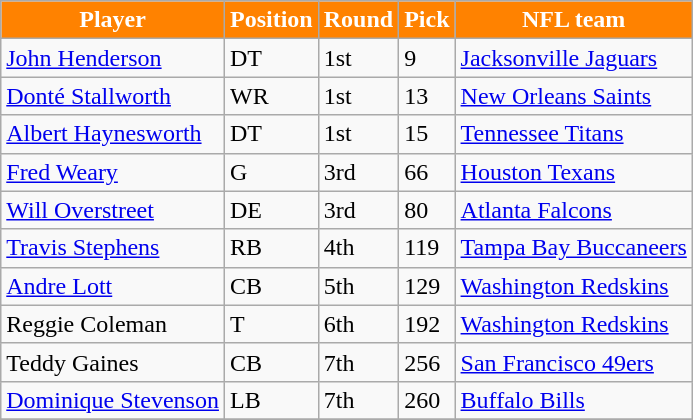<table class="wikitable" border="1">
<tr>
<th style="background: #FF8200; color: white">Player</th>
<th style="background: #FF8200; color: white">Position</th>
<th style="background: #FF8200; color: white">Round</th>
<th style="background: #FF8200; color: white">Pick</th>
<th style="background: #FF8200; color: white">NFL team</th>
</tr>
<tr>
<td><a href='#'>John Henderson</a></td>
<td>DT</td>
<td>1st</td>
<td>9</td>
<td><a href='#'>Jacksonville Jaguars</a></td>
</tr>
<tr>
<td><a href='#'>Donté Stallworth</a></td>
<td>WR</td>
<td>1st</td>
<td>13</td>
<td><a href='#'>New Orleans Saints</a></td>
</tr>
<tr>
<td><a href='#'>Albert Haynesworth</a></td>
<td>DT</td>
<td>1st</td>
<td>15</td>
<td><a href='#'>Tennessee Titans</a></td>
</tr>
<tr>
<td><a href='#'>Fred Weary</a></td>
<td>G</td>
<td>3rd</td>
<td>66</td>
<td><a href='#'>Houston Texans</a></td>
</tr>
<tr>
<td><a href='#'>Will Overstreet</a></td>
<td>DE</td>
<td>3rd</td>
<td>80</td>
<td><a href='#'>Atlanta Falcons</a></td>
</tr>
<tr>
<td><a href='#'>Travis Stephens</a></td>
<td>RB</td>
<td>4th</td>
<td>119</td>
<td><a href='#'>Tampa Bay Buccaneers</a></td>
</tr>
<tr>
<td><a href='#'>Andre Lott</a></td>
<td>CB</td>
<td>5th</td>
<td>129</td>
<td><a href='#'>Washington Redskins</a></td>
</tr>
<tr>
<td>Reggie Coleman</td>
<td>T</td>
<td>6th</td>
<td>192</td>
<td><a href='#'>Washington Redskins</a></td>
</tr>
<tr>
<td>Teddy Gaines</td>
<td>CB</td>
<td>7th</td>
<td>256</td>
<td><a href='#'>San Francisco 49ers</a></td>
</tr>
<tr>
<td><a href='#'>Dominique Stevenson</a></td>
<td>LB</td>
<td>7th</td>
<td>260</td>
<td><a href='#'>Buffalo Bills</a></td>
</tr>
<tr>
</tr>
</table>
